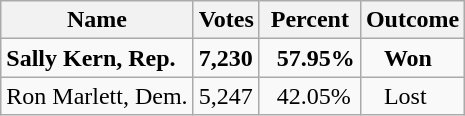<table class="wikitable">
<tr>
<th>Name</th>
<th>Votes</th>
<th>Percent</th>
<th>Outcome</th>
</tr>
<tr>
<td><strong>Sally Kern, Rep.</strong></td>
<td><strong>7,230</strong></td>
<td>  <strong>57.95%</strong></td>
<td>   <strong>Won</strong></td>
</tr>
<tr>
<td>Ron Marlett, Dem.</td>
<td>5,247</td>
<td>  42.05%</td>
<td>   Lost</td>
</tr>
</table>
